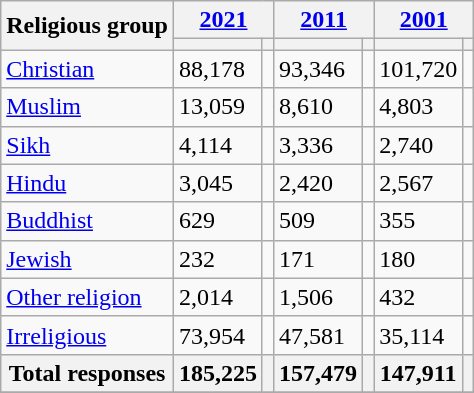<table class="wikitable collapsible sortable">
<tr>
<th rowspan="2">Religious group</th>
<th colspan="2"><a href='#'>2021</a></th>
<th colspan="2"><a href='#'>2011</a></th>
<th colspan="2"><a href='#'>2001</a></th>
</tr>
<tr>
<th><a href='#'></a></th>
<th></th>
<th></th>
<th></th>
<th></th>
<th></th>
</tr>
<tr>
<td><a href='#'>Christian</a></td>
<td>88,178</td>
<td></td>
<td>93,346</td>
<td></td>
<td>101,720</td>
<td></td>
</tr>
<tr>
<td><a href='#'>Muslim</a></td>
<td>13,059</td>
<td></td>
<td>8,610</td>
<td></td>
<td>4,803</td>
<td></td>
</tr>
<tr>
<td><a href='#'>Sikh</a></td>
<td>4,114</td>
<td></td>
<td>3,336</td>
<td></td>
<td>2,740</td>
<td></td>
</tr>
<tr>
<td><a href='#'>Hindu</a></td>
<td>3,045</td>
<td></td>
<td>2,420</td>
<td></td>
<td>2,567</td>
<td></td>
</tr>
<tr>
<td><a href='#'>Buddhist</a></td>
<td>629</td>
<td></td>
<td>509</td>
<td></td>
<td>355</td>
<td></td>
</tr>
<tr>
<td><a href='#'>Jewish</a></td>
<td>232</td>
<td></td>
<td>171</td>
<td></td>
<td>180</td>
<td></td>
</tr>
<tr>
<td><a href='#'>Other religion</a></td>
<td>2,014</td>
<td></td>
<td>1,506</td>
<td></td>
<td>432</td>
<td></td>
</tr>
<tr>
<td><a href='#'>Irreligious</a></td>
<td>73,954</td>
<td></td>
<td>47,581</td>
<td></td>
<td>35,114</td>
<td></td>
</tr>
<tr class="sortbottom">
<th>Total responses</th>
<th>185,225</th>
<th></th>
<th>157,479</th>
<th></th>
<th>147,911</th>
<th></th>
</tr>
<tr>
</tr>
</table>
